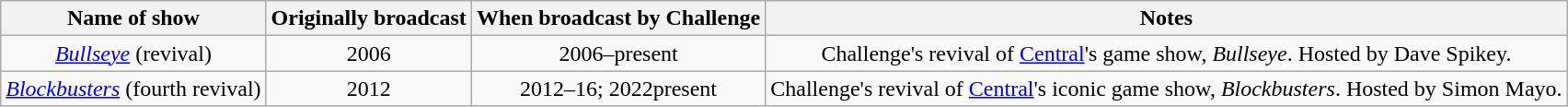<table class="wikitable sortable" style="font-size:100%; text-align:center">
<tr>
<th>Name of show</th>
<th>Originally broadcast</th>
<th>When broadcast by Challenge</th>
<th>Notes</th>
</tr>
<tr>
<td><em><a href='#'>Bullseye</a></em> (revival)</td>
<td>2006</td>
<td>2006–present</td>
<td>Challenge's revival of <a href='#'>Central</a>'s game show, <em>Bullseye</em>. Hosted by Dave Spikey.</td>
</tr>
<tr>
<td><em><a href='#'>Blockbusters</a></em> (fourth revival)</td>
<td>2012</td>
<td>2012–16; 2022present</td>
<td>Challenge's revival of <a href='#'>Central</a>'s iconic game show, <em>Blockbusters</em>. Hosted by Simon Mayo.</td>
</tr>
</table>
